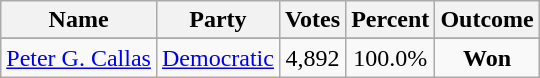<table class=wikitable style="text-align:center">
<tr>
<th>Name</th>
<th>Party</th>
<th>Votes</th>
<th>Percent</th>
<th>Outcome</th>
</tr>
<tr>
</tr>
<tr>
<td align=left><a href='#'>Peter G. Callas</a></td>
<td><a href='#'>Democratic</a></td>
<td>4,892</td>
<td>100.0%</td>
<td><strong>Won</strong></td>
</tr>
</table>
